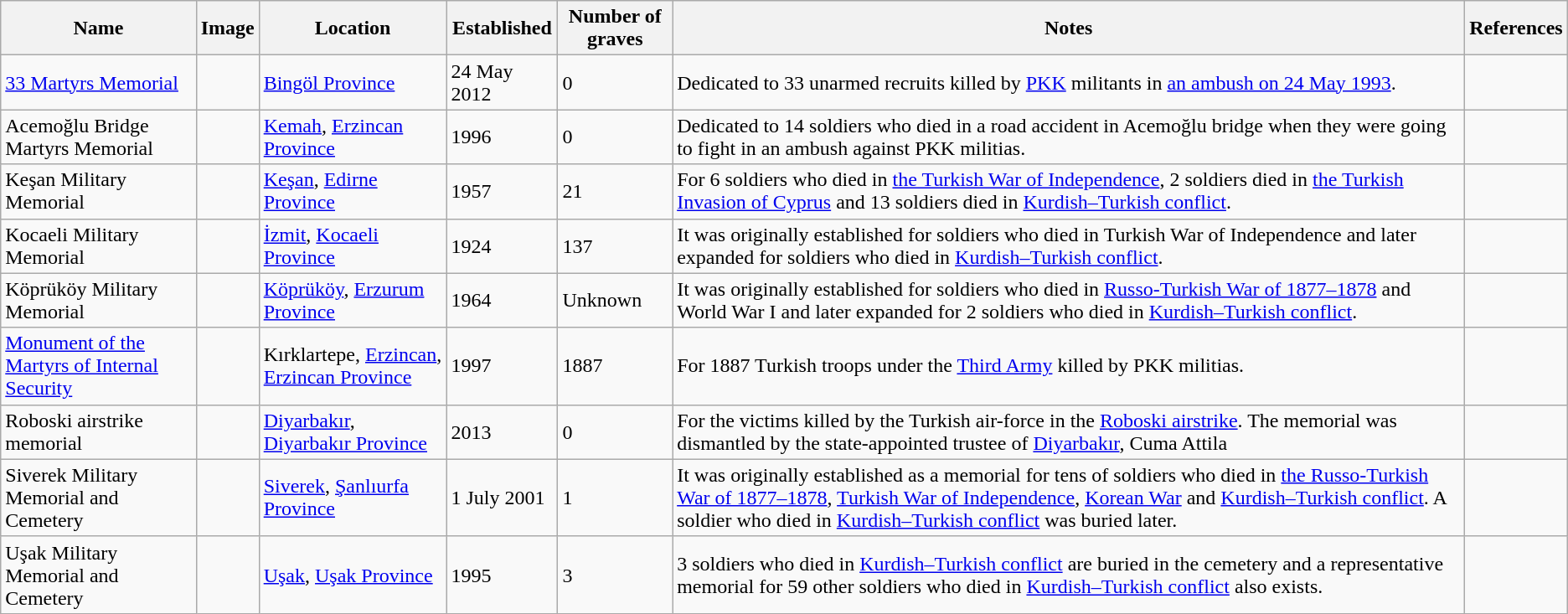<table class="wikitable">
<tr>
<th>Name</th>
<th>Image</th>
<th>Location</th>
<th>Established</th>
<th>Number of graves</th>
<th>Notes</th>
<th>References</th>
</tr>
<tr>
<td><a href='#'>33 Martyrs Memorial</a></td>
<td></td>
<td><a href='#'>Bingöl Province</a></td>
<td>24 May 2012</td>
<td>0</td>
<td>Dedicated to 33 unarmed recruits killed by <a href='#'>PKK</a> militants in <a href='#'>an ambush on 24 May 1993</a>.</td>
<td></td>
</tr>
<tr>
<td>Acemoğlu Bridge Martyrs Memorial</td>
<td></td>
<td><a href='#'>Kemah</a>, <a href='#'>Erzincan Province</a></td>
<td>1996</td>
<td>0</td>
<td>Dedicated to 14 soldiers who died in a road accident in Acemoğlu bridge when they were going to fight in an ambush against PKK militias.</td>
<td></td>
</tr>
<tr>
<td>Keşan Military Memorial</td>
<td></td>
<td><a href='#'>Keşan</a>, <a href='#'>Edirne Province</a></td>
<td>1957</td>
<td>21</td>
<td>For 6 soldiers who died in <a href='#'>the Turkish War of Independence</a>, 2 soldiers died in <a href='#'>the Turkish Invasion of Cyprus</a> and 13 soldiers died in <a href='#'>Kurdish–Turkish conflict</a>.</td>
<td></td>
</tr>
<tr>
<td>Kocaeli Military Memorial</td>
<td></td>
<td><a href='#'>İzmit</a>, <a href='#'>Kocaeli Province</a></td>
<td>1924</td>
<td>137</td>
<td>It was originally established for soldiers who died in Turkish War of Independence and later expanded for soldiers who died in <a href='#'>Kurdish–Turkish conflict</a>.</td>
<td></td>
</tr>
<tr>
<td>Köprüköy Military Memorial</td>
<td></td>
<td><a href='#'>Köprüköy</a>, <a href='#'>Erzurum Province</a></td>
<td>1964</td>
<td>Unknown</td>
<td>It was originally established for soldiers who died in <a href='#'>Russo-Turkish War of 1877–1878</a> and World War I and later expanded for 2 soldiers who died in <a href='#'>Kurdish–Turkish conflict</a>.</td>
<td></td>
</tr>
<tr>
<td><a href='#'>Monument of the Martyrs of Internal Security</a></td>
<td></td>
<td>Kırklartepe, <a href='#'>Erzincan</a>, <a href='#'>Erzincan Province</a></td>
<td>1997</td>
<td>1887</td>
<td>For 1887 Turkish troops under the <a href='#'>Third Army</a> killed by PKK militias.</td>
<td></td>
</tr>
<tr>
<td>Roboski airstrike memorial</td>
<td></td>
<td><a href='#'>Diyarbakır</a>, <a href='#'>Diyarbakır Province</a></td>
<td>2013</td>
<td>0</td>
<td>For the victims killed by the Turkish air-force in the <a href='#'>Roboski airstrike</a>. The memorial was dismantled by the state-appointed trustee of <a href='#'>Diyarbakır</a>, Cuma Attila</td>
<td></td>
</tr>
<tr>
<td>Siverek Military Memorial and Cemetery</td>
<td></td>
<td><a href='#'>Siverek</a>, <a href='#'>Şanlıurfa Province</a></td>
<td>1 July 2001</td>
<td>1</td>
<td>It was originally established as a memorial for tens of soldiers who died in <a href='#'>the Russo-Turkish War of 1877–1878</a>, <a href='#'>Turkish War of Independence</a>, <a href='#'>Korean War</a> and <a href='#'>Kurdish–Turkish conflict</a>. A soldier who died in <a href='#'>Kurdish–Turkish conflict</a> was buried later.</td>
<td></td>
</tr>
<tr>
<td>Uşak Military Memorial and Cemetery</td>
<td></td>
<td><a href='#'>Uşak</a>, <a href='#'>Uşak Province</a></td>
<td>1995</td>
<td>3</td>
<td>3 soldiers who died in <a href='#'>Kurdish–Turkish conflict</a> are buried in the cemetery and a representative memorial for 59 other soldiers who died in <a href='#'>Kurdish–Turkish conflict</a> also exists.</td>
<td></td>
</tr>
</table>
